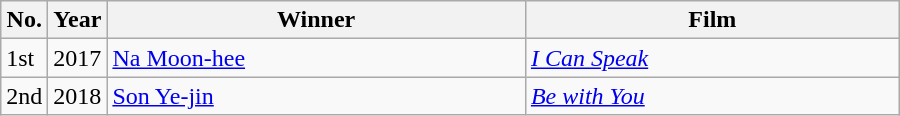<table class="wikitable" style="width:600px">
<tr>
<th width=10>No.</th>
<th width=10>Year</th>
<th>Winner</th>
<th>Film</th>
</tr>
<tr>
<td>1st</td>
<td>2017</td>
<td><a href='#'>Na Moon-hee</a></td>
<td><em><a href='#'>I Can Speak</a></em></td>
</tr>
<tr>
<td>2nd</td>
<td>2018</td>
<td><a href='#'>Son Ye-jin</a></td>
<td><em><a href='#'>Be with You</a></em></td>
</tr>
</table>
